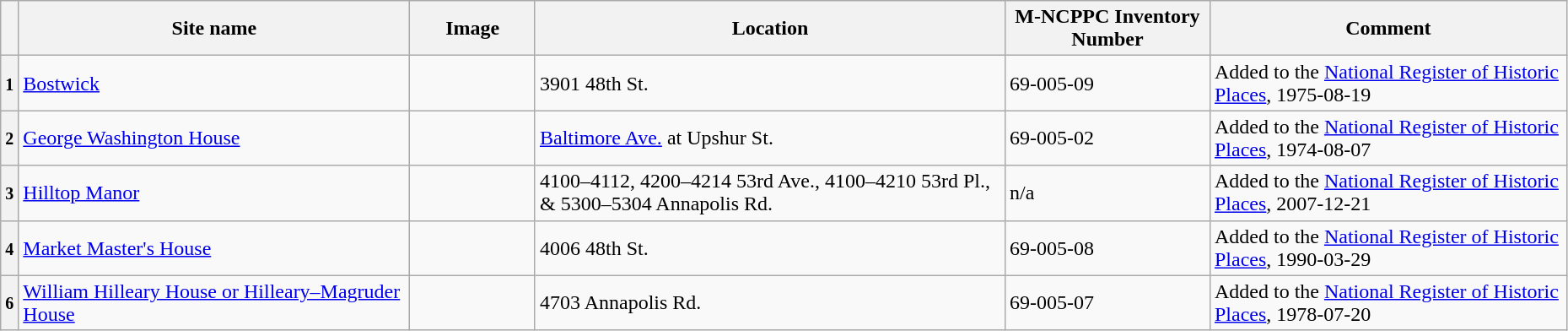<table class="wikitable sortable" style="width:98%">
<tr>
<th></th>
<th width = 25% ><strong>Site name</strong></th>
<th width = 8% class="unsortable" ><strong>Image</strong></th>
<th><strong>Location</strong></th>
<th class="unsortable" ><strong>M-NCPPC Inventory Number</strong></th>
<th class="unsortable" ><strong>Comment</strong></th>
</tr>
<tr ->
<th><small>1</small></th>
<td><a href='#'>Bostwick</a></td>
<td></td>
<td>3901 48th St.</td>
<td>69-005-09</td>
<td>Added to the <a href='#'>National Register of Historic Places</a>, 1975-08-19</td>
</tr>
<tr ->
<th><small>2</small></th>
<td><a href='#'>George Washington House</a></td>
<td></td>
<td><a href='#'>Baltimore Ave.</a> at Upshur St.</td>
<td>69-005-02</td>
<td>Added to the <a href='#'>National Register of Historic Places</a>, 1974-08-07</td>
</tr>
<tr ->
<th><small>3</small></th>
<td><a href='#'>Hilltop Manor</a></td>
<td></td>
<td>4100–4112, 4200–4214 53rd Ave., 4100–4210 53rd Pl., & 5300–5304 Annapolis Rd.</td>
<td>n/a</td>
<td>Added to the <a href='#'>National Register of Historic Places</a>, 2007-12-21</td>
</tr>
<tr ->
<th><small>4</small></th>
<td><a href='#'>Market Master's House</a></td>
<td></td>
<td>4006 48th St.</td>
<td>69-005-08</td>
<td>Added to the <a href='#'>National Register of Historic Places</a>, 1990-03-29</td>
</tr>
<tr ->
<th><small>6</small></th>
<td><a href='#'>William Hilleary House or Hilleary–Magruder House</a></td>
<td></td>
<td>4703 Annapolis Rd.</td>
<td>69-005-07</td>
<td>Added to the <a href='#'>National Register of Historic Places</a>, 1978-07-20</td>
</tr>
</table>
